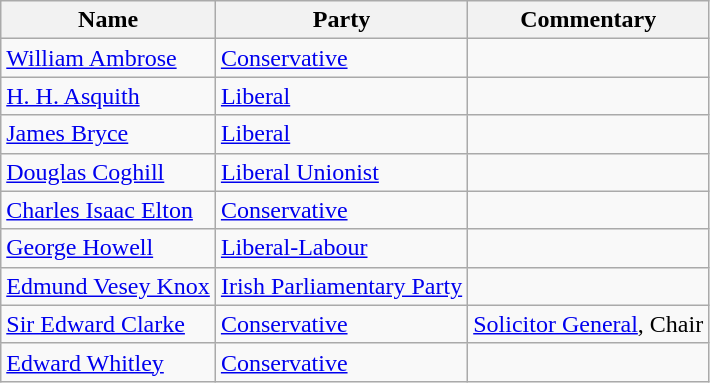<table class="wikitable">
<tr>
<th>Name</th>
<th>Party</th>
<th>Commentary</th>
</tr>
<tr>
<td><a href='#'>William Ambrose</a> </td>
<td><a href='#'>Conservative</a></td>
<td></td>
</tr>
<tr>
<td><a href='#'>H. H. Asquith</a> </td>
<td><a href='#'>Liberal</a></td>
<td></td>
</tr>
<tr>
<td><a href='#'>James Bryce</a> </td>
<td><a href='#'>Liberal</a></td>
<td></td>
</tr>
<tr>
<td><a href='#'>Douglas Coghill</a> </td>
<td><a href='#'>Liberal Unionist</a></td>
<td></td>
</tr>
<tr>
<td><a href='#'>Charles Isaac Elton</a> </td>
<td><a href='#'>Conservative</a></td>
<td></td>
</tr>
<tr>
<td><a href='#'>George Howell</a> </td>
<td><a href='#'>Liberal-Labour</a></td>
<td></td>
</tr>
<tr>
<td><a href='#'>Edmund Vesey Knox</a> </td>
<td><a href='#'>Irish Parliamentary Party</a></td>
<td></td>
</tr>
<tr>
<td><a href='#'>Sir Edward Clarke</a> </td>
<td><a href='#'>Conservative</a></td>
<td><a href='#'>Solicitor General</a>, Chair</td>
</tr>
<tr>
<td><a href='#'>Edward Whitley</a> </td>
<td><a href='#'>Conservative</a></td>
<td></td>
</tr>
</table>
